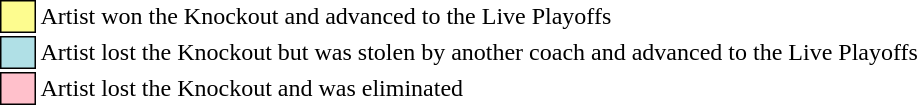<table class="toccolours" style="font-size: 100%; white-space: nowrap">
<tr>
<td style="background:#fdfc8f; border:1px solid black">     </td>
<td>Artist won the Knockout and advanced to the Live Playoffs</td>
</tr>
<tr>
<td style="background:#b0e0e6; border:1px solid black">     </td>
<td>Artist lost the Knockout but was stolen by another coach and advanced to the Live Playoffs</td>
</tr>
<tr>
<td style="background:pink; border:1px solid black">     </td>
<td>Artist lost the Knockout and was eliminated</td>
</tr>
</table>
